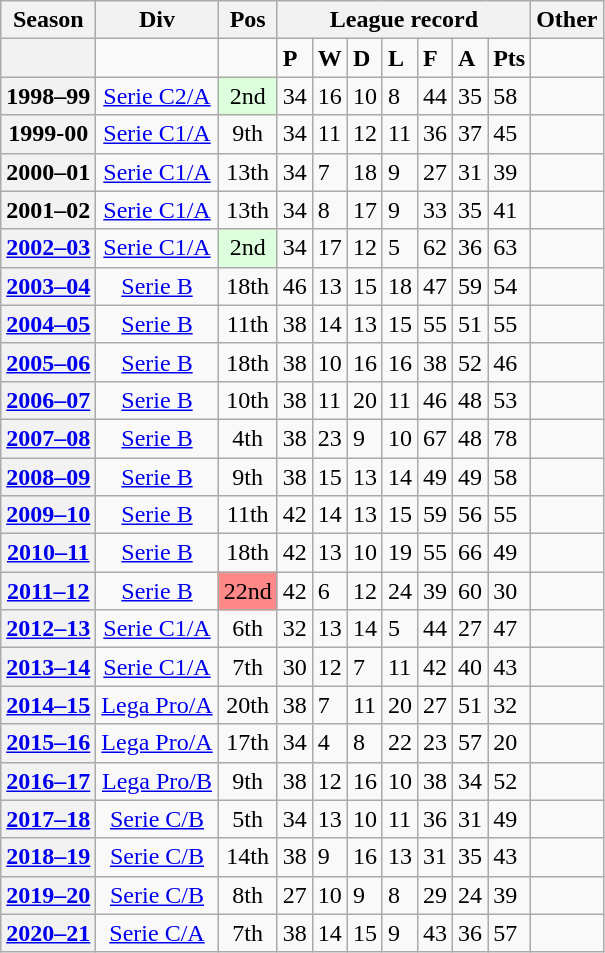<table class="wikitable">
<tr>
<th>Season</th>
<th>Div</th>
<th>Pos</th>
<th colspan="7">League record</th>
<th>Other</th>
</tr>
<tr>
<th></th>
<td></td>
<td></td>
<td><strong>P</strong></td>
<td><strong>W</strong></td>
<td><strong>D</strong></td>
<td><strong>L</strong></td>
<td><strong>F</strong></td>
<td><strong>A</strong></td>
<td><strong>Pts</strong></td>
<td></td>
</tr>
<tr>
<th style="text-align: center;">1998–99</th>
<td style="text-align: center;"><a href='#'>Serie C2/A</a></td>
<td style="text-align: center; background-color: #ddffdd;">2nd</td>
<td>34</td>
<td>16</td>
<td>10</td>
<td>8</td>
<td>44</td>
<td>35</td>
<td>58</td>
<td></td>
</tr>
<tr>
<th style="text-align: center;">1999-00</th>
<td style="text-align: center;"><a href='#'>Serie C1/A</a></td>
<td style="text-align: center;">9th</td>
<td>34</td>
<td>11</td>
<td>12</td>
<td>11</td>
<td>36</td>
<td>37</td>
<td>45</td>
<td></td>
</tr>
<tr>
<th style="text-align: center;">2000–01</th>
<td style="text-align: center;"><a href='#'>Serie C1/A</a></td>
<td style="text-align: center;">13th</td>
<td>34</td>
<td>7</td>
<td>18</td>
<td>9</td>
<td>27</td>
<td>31</td>
<td>39</td>
<td></td>
</tr>
<tr>
<th style="text-align: center;">2001–02</th>
<td style="text-align: center;"><a href='#'>Serie C1/A</a></td>
<td style="text-align: center;">13th</td>
<td>34</td>
<td>8</td>
<td>17</td>
<td>9</td>
<td>33</td>
<td>35</td>
<td>41</td>
<td></td>
</tr>
<tr>
<th style="text-align: center;"><a href='#'>2002–03</a></th>
<td style="text-align: center;"><a href='#'>Serie C1/A</a></td>
<td style="text-align: center; background-color: #ddffdd;">2nd</td>
<td>34</td>
<td>17</td>
<td>12</td>
<td>5</td>
<td>62</td>
<td>36</td>
<td>63</td>
<td></td>
</tr>
<tr>
<th style="text-align: center;"><a href='#'>2003–04</a></th>
<td style="text-align: center;"><a href='#'>Serie B</a></td>
<td style="text-align: center;">18th</td>
<td>46</td>
<td>13</td>
<td>15</td>
<td>18</td>
<td>47</td>
<td>59</td>
<td>54</td>
<td></td>
</tr>
<tr>
<th style="text-align: center;"><a href='#'>2004–05</a></th>
<td style="text-align: center;"><a href='#'>Serie B</a></td>
<td style="text-align: center;">11th</td>
<td>38</td>
<td>14</td>
<td>13</td>
<td>15</td>
<td>55</td>
<td>51</td>
<td>55</td>
<td></td>
</tr>
<tr>
<th style="text-align: center;"><a href='#'>2005–06</a></th>
<td style="text-align: center;"><a href='#'>Serie B</a></td>
<td style="text-align: center;">18th</td>
<td>38</td>
<td>10</td>
<td>16</td>
<td>16</td>
<td>38</td>
<td>52</td>
<td>46</td>
<td></td>
</tr>
<tr>
<th style="text-align: center;"><a href='#'>2006–07</a></th>
<td style="text-align: center;"><a href='#'>Serie B</a></td>
<td style="text-align: center;">10th</td>
<td>38</td>
<td>11</td>
<td>20</td>
<td>11</td>
<td>46</td>
<td>48</td>
<td>53</td>
<td></td>
</tr>
<tr>
<th style="text-align: center;"><a href='#'>2007–08</a></th>
<td style="text-align: center;"><a href='#'>Serie B</a></td>
<td style="text-align: center;">4th</td>
<td>38</td>
<td>23</td>
<td>9</td>
<td>10</td>
<td>67</td>
<td>48</td>
<td>78</td>
<td></td>
</tr>
<tr>
<th style="text-align: center;"><a href='#'>2008–09</a></th>
<td style="text-align: center;"><a href='#'>Serie B</a></td>
<td style="text-align: center;">9th</td>
<td>38</td>
<td>15</td>
<td>13</td>
<td>14</td>
<td>49</td>
<td>49</td>
<td>58</td>
<td></td>
</tr>
<tr>
<th style="text-align: center;"><a href='#'>2009–10</a></th>
<td style="text-align: center;"><a href='#'>Serie B</a></td>
<td style="text-align: center;">11th</td>
<td>42</td>
<td>14</td>
<td>13</td>
<td>15</td>
<td>59</td>
<td>56</td>
<td>55</td>
<td></td>
</tr>
<tr>
<th style="text-align: center;"><a href='#'>2010–11</a></th>
<td style="text-align: center;"><a href='#'>Serie B</a></td>
<td style="text-align: center;">18th</td>
<td>42</td>
<td>13</td>
<td>10</td>
<td>19</td>
<td>55</td>
<td>66</td>
<td>49</td>
<td></td>
</tr>
<tr>
<th style="text-align: center;"><a href='#'>2011–12</a></th>
<td style="text-align: center;"><a href='#'>Serie B</a></td>
<td style="text-align: center; background-color: #ff8888;">22nd</td>
<td>42</td>
<td>6</td>
<td>12</td>
<td>24</td>
<td>39</td>
<td>60</td>
<td>30</td>
<td></td>
</tr>
<tr>
<th style="text-align: center;"><a href='#'>2012–13</a></th>
<td style="text-align: center;"><a href='#'>Serie C1/A</a></td>
<td style="text-align: center;">6th</td>
<td>32</td>
<td>13</td>
<td>14</td>
<td>5</td>
<td>44</td>
<td>27</td>
<td>47</td>
<td></td>
</tr>
<tr>
<th style="text-align: center;"><a href='#'>2013–14</a></th>
<td style="text-align: center;"><a href='#'>Serie C1/A</a></td>
<td style="text-align: center;">7th</td>
<td>30</td>
<td>12</td>
<td>7</td>
<td>11</td>
<td>42</td>
<td>40</td>
<td>43</td>
<td></td>
</tr>
<tr>
<th style="text-align: center;"><a href='#'>2014–15</a></th>
<td style="text-align: center;"><a href='#'>Lega Pro/A</a></td>
<td style="text-align: center;">20th</td>
<td>38</td>
<td>7</td>
<td>11</td>
<td>20</td>
<td>27</td>
<td>51</td>
<td>32</td>
<td></td>
</tr>
<tr>
<th style="text-align: center;"><a href='#'>2015–16</a></th>
<td style="text-align: center;"><a href='#'>Lega Pro/A</a></td>
<td style="text-align: center;">17th</td>
<td>34</td>
<td>4</td>
<td>8</td>
<td>22</td>
<td>23</td>
<td>57</td>
<td>20</td>
<td></td>
</tr>
<tr>
<th style="text-align: center;"><a href='#'>2016–17</a></th>
<td style="text-align: center;"><a href='#'>Lega Pro/B</a></td>
<td style="text-align: center;">9th</td>
<td>38</td>
<td>12</td>
<td>16</td>
<td>10</td>
<td>38</td>
<td>34</td>
<td>52</td>
<td></td>
</tr>
<tr>
<th style="text-align: center;"><a href='#'>2017–18</a></th>
<td style="text-align: center;"><a href='#'>Serie C/B</a></td>
<td style="text-align: center;">5th</td>
<td>34</td>
<td>13</td>
<td>10</td>
<td>11</td>
<td>36</td>
<td>31</td>
<td>49</td>
<td></td>
</tr>
<tr>
<th style="text-align: center;"><a href='#'>2018–19</a></th>
<td style="text-align: center;"><a href='#'>Serie C/B</a></td>
<td style="text-align: center;">14th</td>
<td>38</td>
<td>9</td>
<td>16</td>
<td>13</td>
<td>31</td>
<td>35</td>
<td>43</td>
<td></td>
</tr>
<tr>
<th style="text-align: center;"><a href='#'>2019–20</a></th>
<td style="text-align: center;"><a href='#'>Serie C/B</a></td>
<td style="text-align: center;">8th</td>
<td>27</td>
<td>10</td>
<td>9</td>
<td>8</td>
<td>29</td>
<td>24</td>
<td>39</td>
<td></td>
</tr>
<tr>
<th style="text-align: center;"><a href='#'>2020–21</a></th>
<td style="text-align: center;"><a href='#'>Serie C/A</a></td>
<td style="text-align: center;">7th</td>
<td>38</td>
<td>14</td>
<td>15</td>
<td>9</td>
<td>43</td>
<td>36</td>
<td>57</td>
<td></td>
</tr>
</table>
